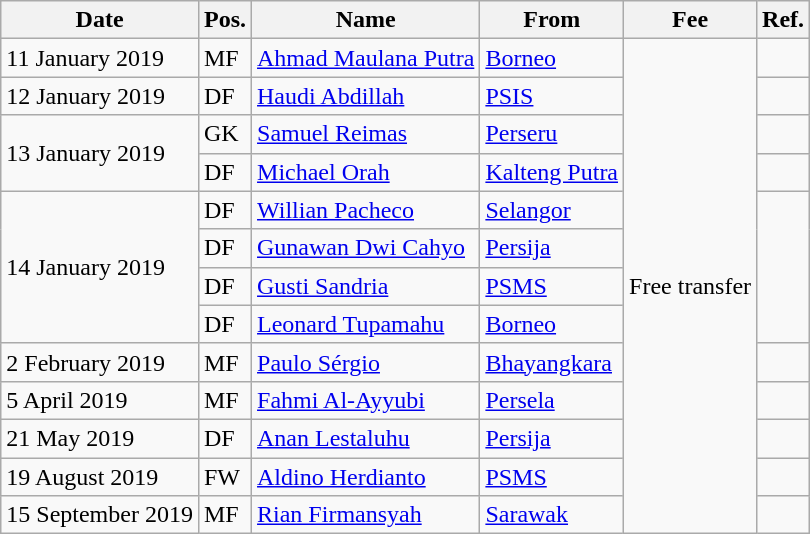<table class="wikitable">
<tr>
<th>Date</th>
<th>Pos.</th>
<th>Name</th>
<th>From</th>
<th>Fee</th>
<th>Ref.</th>
</tr>
<tr>
<td>11 January 2019</td>
<td>MF</td>
<td> <a href='#'>Ahmad Maulana Putra</a></td>
<td><a href='#'>Borneo</a></td>
<td rowspan="13">Free transfer</td>
<td></td>
</tr>
<tr>
<td>12 January 2019</td>
<td>DF</td>
<td> <a href='#'>Haudi Abdillah</a></td>
<td><a href='#'>PSIS</a></td>
<td></td>
</tr>
<tr>
<td rowspan="2">13 January 2019</td>
<td>GK</td>
<td> <a href='#'>Samuel Reimas</a></td>
<td><a href='#'>Perseru</a></td>
<td></td>
</tr>
<tr>
<td>DF</td>
<td> <a href='#'>Michael Orah</a></td>
<td><a href='#'>Kalteng Putra</a></td>
<td></td>
</tr>
<tr>
<td rowspan="4">14 January 2019</td>
<td>DF</td>
<td> <a href='#'>Willian Pacheco</a></td>
<td> <a href='#'>Selangor</a></td>
<td rowspan="4"></td>
</tr>
<tr>
<td>DF</td>
<td> <a href='#'>Gunawan Dwi Cahyo</a></td>
<td><a href='#'>Persija</a></td>
</tr>
<tr>
<td>DF</td>
<td> <a href='#'>Gusti Sandria</a></td>
<td><a href='#'>PSMS</a></td>
</tr>
<tr>
<td>DF</td>
<td> <a href='#'>Leonard Tupamahu</a></td>
<td><a href='#'>Borneo</a></td>
</tr>
<tr>
<td>2 February 2019</td>
<td>MF</td>
<td> <a href='#'>Paulo Sérgio</a></td>
<td><a href='#'>Bhayangkara</a></td>
<td></td>
</tr>
<tr>
<td>5 April 2019</td>
<td>MF</td>
<td> <a href='#'>Fahmi Al-Ayyubi</a></td>
<td><a href='#'>Persela</a></td>
<td></td>
</tr>
<tr>
<td>21 May 2019</td>
<td>DF</td>
<td> <a href='#'>Anan Lestaluhu</a></td>
<td><a href='#'>Persija</a></td>
<td></td>
</tr>
<tr>
<td>19 August 2019</td>
<td>FW</td>
<td> <a href='#'>Aldino Herdianto</a></td>
<td><a href='#'>PSMS</a></td>
<td></td>
</tr>
<tr>
<td>15 September 2019</td>
<td>MF</td>
<td> <a href='#'>Rian Firmansyah</a></td>
<td> <a href='#'>Sarawak</a></td>
<td></td>
</tr>
</table>
